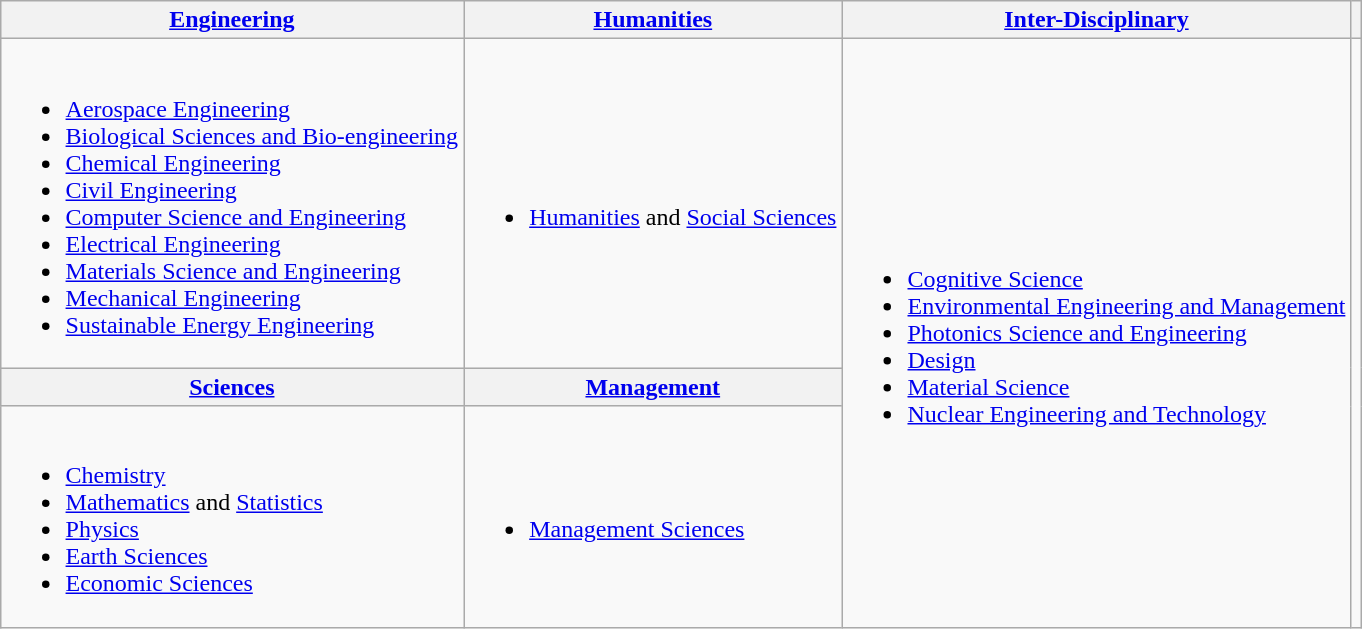<table style="width:auto; height:auto; margin:auto;" class="wikitable">
<tr>
<th><a href='#'>Engineering</a></th>
<th><a href='#'>Humanities</a></th>
<th><a href='#'>Inter-Disciplinary</a></th>
<th></th>
</tr>
<tr>
<td><br><ul><li><a href='#'>Aerospace Engineering</a></li><li><a href='#'>Biological Sciences and Bio-engineering</a></li><li><a href='#'>Chemical Engineering</a></li><li><a href='#'>Civil Engineering</a></li><li><a href='#'>Computer Science and Engineering</a></li><li><a href='#'>Electrical Engineering</a></li><li><a href='#'>Materials Science and Engineering</a></li><li><a href='#'>Mechanical Engineering</a></li><li><a href='#'>Sustainable Energy Engineering</a></li></ul></td>
<td><br><ul><li><a href='#'>Humanities</a> and <a href='#'>Social Sciences</a></li></ul></td>
<td rowspan="3"><br><ul><li><a href='#'>Cognitive Science</a></li><li><a href='#'>Environmental Engineering and Management</a></li><li><a href='#'>Photonics Science and Engineering</a></li><li><a href='#'>Design</a></li><li><a href='#'>Material Science</a></li><li><a href='#'>Nuclear Engineering and Technology</a></li></ul></td>
</tr>
<tr>
<th><a href='#'>Sciences</a></th>
<th><a href='#'>Management</a></th>
</tr>
<tr>
<td><br><ul><li><a href='#'>Chemistry</a></li><li><a href='#'>Mathematics</a> and <a href='#'>Statistics</a></li><li><a href='#'>Physics</a></li><li><a href='#'>Earth Sciences</a></li><li><a href='#'>Economic Sciences</a></li></ul></td>
<td><br><ul><li><a href='#'>Management Sciences</a></li></ul></td>
</tr>
</table>
